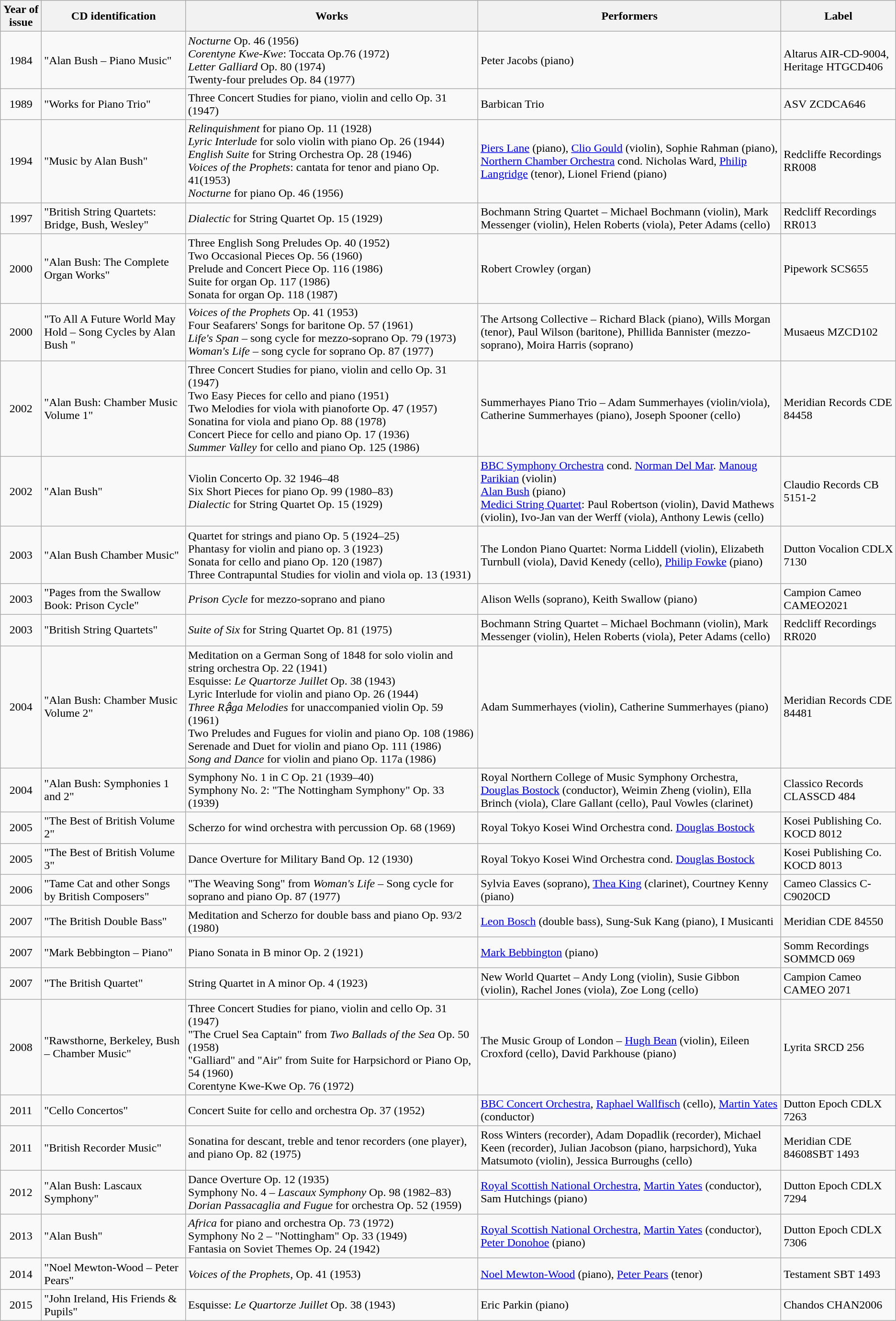<table class="wikitable">
<tr>
<th width=50px>Year of issue</th>
<th>CD identification</th>
<th width= 400px>Works</th>
<th>Performers</th>
<th>Label</th>
</tr>
<tr>
<td align=center>1984</td>
<td>"Alan Bush – Piano Music"</td>
<td><em>Nocturne</em> Op. 46 (1956)<br><em>Corentyne Kwe-Kwe</em>: Toccata Op.76 (1972)<br><em>Letter Galliard</em> Op. 80 (1974)<br>Twenty-four preludes Op. 84 (1977)</td>
<td>Peter Jacobs (piano)</td>
<td>Altarus AIR-CD-9004, Heritage HTGCD406</td>
</tr>
<tr>
<td align=center>1989</td>
<td>"Works for Piano Trio"</td>
<td>Three Concert Studies for piano, violin and cello Op. 31 (1947)</td>
<td>Barbican Trio</td>
<td>ASV ZCDCA646</td>
</tr>
<tr>
<td align=center>1994</td>
<td>"Music by Alan Bush"</td>
<td><em>Relinquishment</em> for piano  Op. 11 (1928) <br><em>Lyric Interlude</em> for solo violin with piano Op. 26 (1944)<br><em>English Suite</em> for String Orchestra Op. 28 (1946)<br><em>Voices of the Prophets</em>: cantata for tenor and piano Op. 41(1953)<br><em>Nocturne</em> for piano Op. 46 (1956)</td>
<td><a href='#'>Piers Lane</a> (piano), <a href='#'>Clio Gould</a> (violin), Sophie Rahman (piano), <a href='#'>Northern Chamber Orchestra</a> cond. Nicholas Ward, <a href='#'>Philip Langridge</a> (tenor), Lionel Friend (piano)</td>
<td>Redcliffe Recordings RR008</td>
</tr>
<tr>
<td align=center>1997</td>
<td>"British String Quartets:  Bridge, Bush, Wesley"</td>
<td><em>Dialectic</em> for String Quartet Op. 15 (1929)</td>
<td>Bochmann String Quartet – Michael Bochmann (violin), Mark Messenger (violin), Helen Roberts (viola), Peter Adams (cello)</td>
<td>Redcliff Recordings RR013</td>
</tr>
<tr>
<td align=center>2000</td>
<td>"Alan Bush: The Complete Organ Works"</td>
<td>Three English Song Preludes Op. 40 (1952) <br> Two Occasional Pieces Op. 56 (1960)<br>Prelude and Concert Piece Op. 116 (1986)<br> Suite for organ Op. 117 (1986)<br>Sonata for organ Op. 118 (1987)</td>
<td>Robert Crowley (organ)</td>
<td>Pipework SCS655</td>
</tr>
<tr>
<td align=center>2000</td>
<td>"To All A Future World May Hold – Song Cycles by Alan Bush "</td>
<td><em>Voices of the Prophets</em> Op. 41 (1953) <br> Four Seafarers' Songs for baritone Op. 57 (1961)<br> <em>Life's Span</em> – song cycle for mezzo-soprano Op. 79 (1973)<br><em>Woman's Life</em> – song cycle for soprano Op. 87 (1977)</td>
<td>The Artsong Collective – Richard Black (piano), Wills Morgan (tenor), Paul Wilson (baritone), Phillida Bannister (mezzo-soprano), Moira Harris (soprano)</td>
<td>Musaeus MZCD102</td>
</tr>
<tr>
<td align=center>2002</td>
<td>"Alan Bush: Chamber Music Volume 1"</td>
<td>Three Concert Studies for piano, violin and cello Op. 31 (1947)<br>Two Easy Pieces for cello and piano (1951)<br>Two Melodies for viola with pianoforte Op. 47 (1957)<br>Sonatina for viola and piano Op. 88 (1978)<br>Concert Piece for cello and piano Op. 17 (1936)<br><em>Summer Valley</em> for cello  and piano Op. 125 (1986)</td>
<td>Summerhayes Piano Trio – Adam Summerhayes (violin/viola), Catherine Summerhayes (piano), Joseph Spooner (cello)</td>
<td>Meridian Records  CDE 84458</td>
</tr>
<tr>
<td align=center>2002</td>
<td>"Alan Bush"</td>
<td>Violin Concerto Op. 32 1946–48<br>Six Short Pieces for piano Op. 99 (1980–83)<br><em>Dialectic</em> for String Quartet Op. 15 (1929)</td>
<td><a href='#'>BBC Symphony Orchestra</a> cond.  <a href='#'>Norman Del Mar</a>. <a href='#'>Manoug Parikian</a> (violin)<br><a href='#'>Alan Bush</a> (piano)<br><a href='#'>Medici String Quartet</a>: Paul Robertson (violin), David Mathews (violin), Ivo-Jan van der Werff (viola), Anthony Lewis (cello)</td>
<td>Claudio Records CB 5151-2</td>
</tr>
<tr>
<td align=center>2003</td>
<td>"Alan Bush Chamber Music"</td>
<td>Quartet for strings and piano Op. 5 (1924–25)<br>Phantasy for violin and piano op. 3 (1923)<br>Sonata for cello and piano Op. 120 (1987) <br>Three Contrapuntal Studies for violin and viola op. 13 (1931)</td>
<td>The London Piano Quartet: Norma Liddell (violin), Elizabeth Turnbull (viola), David Kenedy (cello), <a href='#'>Philip Fowke</a> (piano)</td>
<td>Dutton Vocalion CDLX 7130</td>
</tr>
<tr>
<td align=center>2003</td>
<td>"Pages from the Swallow Book: Prison Cycle"</td>
<td><em>Prison Cycle</em> for mezzo-soprano and piano</td>
<td>Alison Wells (soprano), Keith Swallow (piano)</td>
<td>Campion Cameo CAMEO2021</td>
</tr>
<tr>
<td align=center>2003</td>
<td>"British String Quartets"</td>
<td><em>Suite of Six</em> for String Quartet Op. 81 (1975)</td>
<td>Bochmann String Quartet – Michael Bochmann (violin), Mark Messenger (violin), Helen Roberts (viola), Peter Adams (cello)</td>
<td>Redcliff Recordings RR020</td>
</tr>
<tr>
<td align=center>2004</td>
<td>"Alan Bush: Chamber Music Volume 2"</td>
<td>Meditation on a German Song of 1848 for solo violin and string orchestra Op. 22 (1941)<br>  Esquisse: <em>Le Quartorze Juillet</em> Op. 38 (1943)<br> Lyric Interlude for  violin and piano Op. 26 (1944)<br> <em>Three Rậga Melodies</em> for unaccompanied violin Op. 59 (1961)<br> Two Preludes and Fugues for violin and piano Op. 108 (1986)<br> Serenade and Duet for violin and piano Op. 111 (1986)<br> <em>Song and Dance</em> for violin and piano Op. 117a (1986)</td>
<td>Adam Summerhayes (violin), Catherine Summerhayes (piano)</td>
<td>Meridian Records CDE 84481</td>
</tr>
<tr>
<td align=center>2004</td>
<td>"Alan Bush: Symphonies 1 and 2"</td>
<td>Symphony No. 1 in C Op. 21 (1939–40)<br> Symphony No. 2: "The Nottingham Symphony" Op. 33 (1939)</td>
<td>Royal Northern College of Music Symphony Orchestra, <a href='#'>Douglas Bostock</a> (conductor), Weimin Zheng (violin), Ella Brinch (viola), Clare Gallant (cello), Paul Vowles (clarinet)</td>
<td>Classico Records CLASSCD 484</td>
</tr>
<tr>
<td align=center>2005</td>
<td>"The Best of British Volume 2"</td>
<td>Scherzo for wind orchestra with percussion Op. 68 (1969)</td>
<td>Royal Tokyo Kosei Wind Orchestra cond. <a href='#'>Douglas Bostock</a></td>
<td>Kosei Publishing Co. KOCD 8012</td>
</tr>
<tr>
<td align=center>2005</td>
<td>"The Best of British Volume 3"</td>
<td>Dance Overture for Military Band  Op. 12 (1930)</td>
<td>Royal Tokyo Kosei Wind Orchestra cond. <a href='#'>Douglas Bostock</a></td>
<td>Kosei Publishing Co. KOCD 8013</td>
</tr>
<tr>
<td align=center>2006</td>
<td>"Tame Cat and other Songs by British Composers"</td>
<td>"The Weaving Song" from <em>Woman's Life</em> – Song cycle for soprano and piano Op. 87 (1977)</td>
<td>Sylvia Eaves (soprano), <a href='#'>Thea King</a> (clarinet), Courtney Kenny (piano)</td>
<td>Cameo Classics C-C9020CD</td>
</tr>
<tr>
<td align=center>2007</td>
<td>"The British Double Bass"</td>
<td>Meditation and Scherzo for double bass and piano Op. 93/2 (1980)</td>
<td><a href='#'>Leon Bosch</a> (double bass), Sung-Suk Kang (piano), I Musicanti</td>
<td>Meridian CDE 84550</td>
</tr>
<tr>
<td align=center>2007</td>
<td>"Mark Bebbington – Piano"</td>
<td>Piano Sonata in B minor Op. 2 (1921)</td>
<td><a href='#'>Mark Bebbington</a> (piano)</td>
<td>Somm Recordings SOMMCD 069</td>
</tr>
<tr>
<td align=center>2007</td>
<td>"The British Quartet"</td>
<td>String Quartet in A minor Op. 4 (1923)</td>
<td>New World Quartet – Andy Long (violin), Susie Gibbon (violin), Rachel Jones (viola), Zoe Long (cello)</td>
<td>Campion Cameo CAMEO 2071</td>
</tr>
<tr>
<td align=center>2008</td>
<td>"Rawsthorne, Berkeley, Bush – Chamber Music"</td>
<td>Three Concert Studies for piano, violin and cello Op. 31 (1947)<br> "The Cruel Sea Captain" from <em>Two Ballads of the Sea</em> Op. 50 (1958)<br>"Galliard" and "Air" from Suite for Harpsichord  or  Piano Op, 54 (1960)<br> Corentyne Kwe-Kwe Op. 76 (1972)</td>
<td>The Music Group of London – <a href='#'>Hugh Bean</a> (violin), Eileen Croxford (cello), David Parkhouse (piano)</td>
<td>Lyrita SRCD 256</td>
</tr>
<tr>
<td align=center>2011</td>
<td>"Cello Concertos"</td>
<td>Concert Suite for cello and orchestra Op. 37 (1952)</td>
<td><a href='#'>BBC Concert Orchestra</a>, <a href='#'>Raphael Wallfisch</a> (cello), <a href='#'>Martin Yates</a> (conductor)</td>
<td>Dutton Epoch CDLX 7263</td>
</tr>
<tr>
<td align=center>2011</td>
<td>"British Recorder Music"</td>
<td>Sonatina for descant, treble and tenor recorders (one player), and piano Op. 82 (1975)</td>
<td>Ross Winters (recorder), Adam Dopadlik (recorder), Michael Keen (recorder), Julian Jacobson (piano, harpsichord), Yuka Matsumoto (violin), Jessica Burroughs (cello)</td>
<td>Meridian CDE 84608SBT 1493</td>
</tr>
<tr>
<td align=center>2012</td>
<td>"Alan Bush: Lascaux Symphony"</td>
<td>Dance Overture Op. 12 (1935)<br>Symphony No. 4 – <em>Lascaux  Symphony</em> Op. 98 (1982–83) <br><em>Dorian Passacaglia and Fugue</em> for orchestra Op. 52 (1959)</td>
<td><a href='#'>Royal Scottish National Orchestra</a>, <a href='#'>Martin Yates</a> (conductor), Sam Hutchings (piano)</td>
<td>Dutton Epoch CDLX 7294</td>
</tr>
<tr>
<td align=center>2013</td>
<td>"Alan Bush"</td>
<td><em>Africa</em> for piano and orchestra Op. 73 (1972)<br>Symphony No 2 – "Nottingham" Op. 33 (1949) <br>Fantasia on Soviet Themes Op. 24 (1942)</td>
<td><a href='#'>Royal Scottish National Orchestra</a>, <a href='#'>Martin Yates</a> (conductor), <a href='#'>Peter Donohoe</a> (piano)</td>
<td>Dutton Epoch CDLX 7306</td>
</tr>
<tr>
<td align=center>2014</td>
<td>"Noel Mewton-Wood – Peter Pears"</td>
<td><em>Voices of the Prophets</em>, Op. 41 (1953)</td>
<td><a href='#'>Noel Mewton-Wood</a> (piano), <a href='#'>Peter Pears</a> (tenor)</td>
<td>Testament SBT 1493</td>
</tr>
<tr>
<td align=center>2015</td>
<td>"John Ireland, His Friends & Pupils"</td>
<td>Esquisse: <em>Le Quartorze Juillet</em> Op. 38 (1943)</td>
<td>Eric Parkin (piano)</td>
<td>Chandos  CHAN2006</td>
</tr>
</table>
